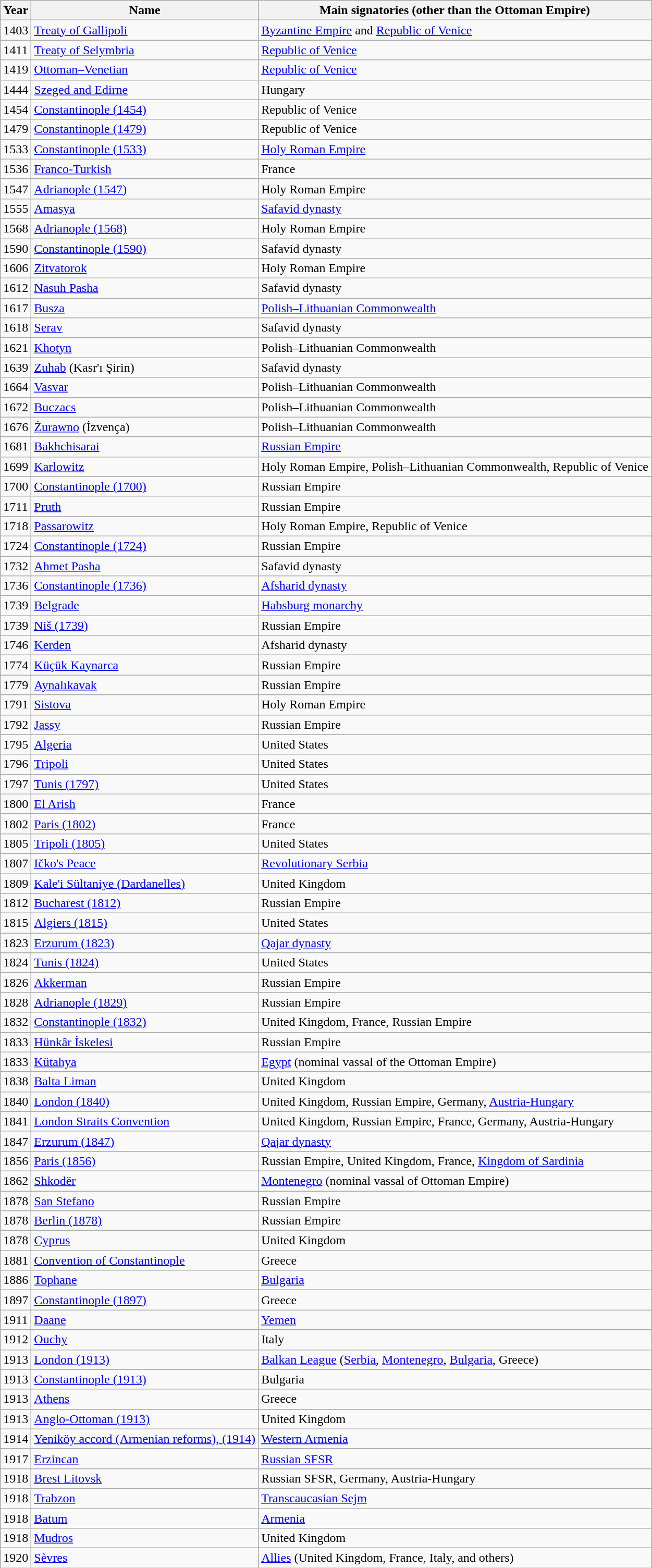<table class="sortable wikitable">
<tr>
<th>Year</th>
<th>Name</th>
<th>Main signatories (other than the Ottoman Empire)</th>
</tr>
<tr>
<td>1403</td>
<td><a href='#'>Treaty of Gallipoli</a></td>
<td><a href='#'>Byzantine Empire</a> and <a href='#'>Republic of Venice</a></td>
</tr>
<tr>
<td>1411</td>
<td><a href='#'>Treaty of Selymbria</a></td>
<td><a href='#'>Republic of Venice</a></td>
</tr>
<tr>
<td>1419</td>
<td><a href='#'>Ottoman–Venetian</a></td>
<td><a href='#'>Republic of Venice</a></td>
</tr>
<tr>
<td>1444</td>
<td><a href='#'>Szeged and Edirne</a></td>
<td>Hungary</td>
</tr>
<tr>
<td>1454</td>
<td><a href='#'>Constantinople (1454)</a></td>
<td>Republic of Venice</td>
</tr>
<tr>
<td>1479</td>
<td><a href='#'>Constantinople (1479)</a></td>
<td>Republic of Venice</td>
</tr>
<tr>
<td>1533</td>
<td><a href='#'>Constantinople (1533)</a></td>
<td><a href='#'>Holy Roman Empire</a></td>
</tr>
<tr>
<td>1536</td>
<td><a href='#'>Franco-Turkish</a></td>
<td>France</td>
</tr>
<tr>
<td>1547</td>
<td><a href='#'>Adrianople (1547)</a></td>
<td>Holy Roman Empire</td>
</tr>
<tr>
<td>1555</td>
<td><a href='#'>Amasya</a></td>
<td><a href='#'>Safavid dynasty</a></td>
</tr>
<tr>
<td>1568</td>
<td><a href='#'>Adrianople (1568)</a></td>
<td>Holy Roman Empire</td>
</tr>
<tr>
<td>1590</td>
<td><a href='#'>Constantinople (1590)</a></td>
<td>Safavid dynasty</td>
</tr>
<tr>
<td>1606</td>
<td><a href='#'>Zitvatorok</a></td>
<td>Holy Roman Empire</td>
</tr>
<tr>
<td>1612</td>
<td><a href='#'>Nasuh Pasha</a></td>
<td>Safavid dynasty</td>
</tr>
<tr>
<td>1617</td>
<td><a href='#'>Busza</a></td>
<td><a href='#'>Polish–Lithuanian Commonwealth</a></td>
</tr>
<tr>
<td>1618</td>
<td><a href='#'>Serav</a></td>
<td>Safavid dynasty</td>
</tr>
<tr>
<td>1621</td>
<td><a href='#'>Khotyn</a></td>
<td>Polish–Lithuanian Commonwealth</td>
</tr>
<tr>
<td>1639</td>
<td><a href='#'>Zuhab</a> (Kasr'ı Şirin)</td>
<td>Safavid dynasty</td>
</tr>
<tr>
<td>1664</td>
<td><a href='#'>Vasvar</a></td>
<td>Polish–Lithuanian Commonwealth</td>
</tr>
<tr>
<td>1672</td>
<td><a href='#'>Buczacs</a></td>
<td>Polish–Lithuanian Commonwealth</td>
</tr>
<tr>
<td>1676</td>
<td><a href='#'>Żurawno</a> (İzvença)</td>
<td>Polish–Lithuanian Commonwealth</td>
</tr>
<tr>
<td>1681</td>
<td><a href='#'>Bakhchisarai</a></td>
<td><a href='#'>Russian Empire</a></td>
</tr>
<tr>
<td>1699</td>
<td><a href='#'>Karlowitz</a></td>
<td>Holy Roman Empire, Polish–Lithuanian Commonwealth, Republic of Venice</td>
</tr>
<tr>
<td>1700</td>
<td><a href='#'>Constantinople (1700)</a></td>
<td>Russian Empire</td>
</tr>
<tr>
<td>1711</td>
<td><a href='#'>Pruth</a></td>
<td>Russian Empire</td>
</tr>
<tr>
<td>1718</td>
<td><a href='#'>Passarowitz</a></td>
<td>Holy Roman Empire, Republic of Venice</td>
</tr>
<tr>
<td>1724</td>
<td><a href='#'>Constantinople (1724)</a></td>
<td>Russian Empire</td>
</tr>
<tr>
<td>1732</td>
<td><a href='#'>Ahmet Pasha</a></td>
<td>Safavid dynasty</td>
</tr>
<tr>
<td>1736</td>
<td><a href='#'>Constantinople (1736)</a></td>
<td><a href='#'>Afsharid dynasty</a></td>
</tr>
<tr>
<td>1739</td>
<td><a href='#'>Belgrade</a></td>
<td><a href='#'>Habsburg monarchy</a></td>
</tr>
<tr>
<td>1739</td>
<td><a href='#'>Niš (1739)</a></td>
<td>Russian Empire</td>
</tr>
<tr>
<td>1746</td>
<td><a href='#'>Kerden</a></td>
<td>Afsharid dynasty</td>
</tr>
<tr>
<td>1774</td>
<td><a href='#'>Küçük Kaynarca</a></td>
<td>Russian Empire</td>
</tr>
<tr>
<td>1779</td>
<td><a href='#'>Aynalıkavak</a></td>
<td>Russian Empire</td>
</tr>
<tr>
<td>1791</td>
<td><a href='#'>Sistova</a></td>
<td>Holy Roman Empire</td>
</tr>
<tr>
<td>1792</td>
<td><a href='#'>Jassy</a></td>
<td>Russian Empire</td>
</tr>
<tr>
<td>1795</td>
<td><a href='#'>Algeria</a></td>
<td>United States</td>
</tr>
<tr>
<td>1796</td>
<td><a href='#'>Tripoli</a></td>
<td>United States</td>
</tr>
<tr>
<td>1797</td>
<td><a href='#'>Tunis (1797)</a></td>
<td>United States</td>
</tr>
<tr>
<td>1800</td>
<td><a href='#'>El Arish</a></td>
<td>France</td>
</tr>
<tr>
<td>1802</td>
<td><a href='#'>Paris (1802)</a></td>
<td>France</td>
</tr>
<tr>
<td>1805</td>
<td><a href='#'>Tripoli (1805)</a></td>
<td>United States</td>
</tr>
<tr>
<td>1807</td>
<td><a href='#'>Ičko's Peace</a></td>
<td><a href='#'>Revolutionary Serbia</a></td>
</tr>
<tr>
<td>1809</td>
<td><a href='#'>Kale'i Sültaniye (Dardanelles)</a></td>
<td>United Kingdom</td>
</tr>
<tr>
<td>1812</td>
<td><a href='#'>Bucharest (1812)</a></td>
<td>Russian Empire</td>
</tr>
<tr>
<td>1815</td>
<td><a href='#'>Algiers (1815)</a></td>
<td>United States</td>
</tr>
<tr>
<td>1823</td>
<td><a href='#'>Erzurum (1823)</a></td>
<td><a href='#'>Qajar dynasty</a></td>
</tr>
<tr>
<td>1824</td>
<td><a href='#'>Tunis (1824)</a></td>
<td>United States</td>
</tr>
<tr>
<td>1826</td>
<td><a href='#'>Akkerman</a></td>
<td>Russian Empire</td>
</tr>
<tr>
<td>1828</td>
<td><a href='#'>Adrianople (1829)</a></td>
<td>Russian Empire</td>
</tr>
<tr>
<td>1832</td>
<td><a href='#'>Constantinople (1832)</a></td>
<td>United Kingdom, France, Russian Empire</td>
</tr>
<tr>
<td>1833</td>
<td><a href='#'>Hünkâr İskelesi</a></td>
<td>Russian Empire</td>
</tr>
<tr>
<td>1833</td>
<td><a href='#'>Kütahya</a></td>
<td><a href='#'>Egypt</a> (nominal vassal of the Ottoman Empire)</td>
</tr>
<tr>
<td>1838</td>
<td><a href='#'>Balta Liman</a></td>
<td>United Kingdom</td>
</tr>
<tr>
<td>1840</td>
<td><a href='#'>London (1840)</a></td>
<td>United Kingdom, Russian Empire, Germany, <a href='#'>Austria-Hungary</a></td>
</tr>
<tr>
<td>1841</td>
<td><a href='#'>London Straits Convention</a></td>
<td>United Kingdom, Russian Empire, France, Germany, Austria-Hungary</td>
</tr>
<tr>
<td>1847</td>
<td><a href='#'>Erzurum (1847)</a></td>
<td><a href='#'>Qajar dynasty</a></td>
</tr>
<tr>
<td>1856</td>
<td><a href='#'>Paris (1856)</a></td>
<td>Russian Empire, United Kingdom, France, <a href='#'>Kingdom of Sardinia</a></td>
</tr>
<tr>
<td>1862</td>
<td><a href='#'>Shkodër</a></td>
<td><a href='#'>Montenegro</a> (nominal vassal of Ottoman Empire)</td>
</tr>
<tr>
<td>1878</td>
<td><a href='#'>San Stefano</a></td>
<td>Russian Empire</td>
</tr>
<tr>
<td>1878</td>
<td><a href='#'>Berlin (1878)</a></td>
<td>Russian Empire</td>
</tr>
<tr>
<td>1878</td>
<td><a href='#'>Cyprus</a></td>
<td>United Kingdom</td>
</tr>
<tr>
<td>1881</td>
<td><a href='#'>Convention of Constantinople</a></td>
<td>Greece</td>
</tr>
<tr>
<td>1886</td>
<td><a href='#'>Tophane</a></td>
<td><a href='#'>Bulgaria</a></td>
</tr>
<tr>
<td>1897</td>
<td><a href='#'>Constantinople (1897)</a></td>
<td>Greece</td>
</tr>
<tr>
<td>1911</td>
<td><a href='#'>Daane</a></td>
<td><a href='#'>Yemen</a></td>
</tr>
<tr>
<td>1912</td>
<td><a href='#'>Ouchy</a></td>
<td>Italy</td>
</tr>
<tr>
<td>1913</td>
<td><a href='#'>London (1913)</a></td>
<td><a href='#'>Balkan League</a> (<a href='#'>Serbia</a>, <a href='#'>Montenegro</a>, <a href='#'>Bulgaria</a>, Greece)</td>
</tr>
<tr>
<td>1913</td>
<td><a href='#'>Constantinople (1913)</a></td>
<td>Bulgaria</td>
</tr>
<tr>
<td>1913</td>
<td><a href='#'>Athens</a></td>
<td>Greece</td>
</tr>
<tr>
<td>1913</td>
<td><a href='#'>Anglo-Ottoman (1913)</a></td>
<td>United Kingdom</td>
</tr>
<tr>
<td>1914</td>
<td><a href='#'>Yeniköy accord (Armenian reforms), (1914)</a></td>
<td><a href='#'>Western Armenia</a></td>
</tr>
<tr>
<td>1917</td>
<td><a href='#'>Erzincan</a></td>
<td><a href='#'>Russian SFSR</a></td>
</tr>
<tr>
<td>1918</td>
<td><a href='#'>Brest Litovsk</a></td>
<td>Russian SFSR, Germany, Austria-Hungary</td>
</tr>
<tr>
<td>1918</td>
<td><a href='#'>Trabzon</a></td>
<td><a href='#'>Transcaucasian Sejm</a></td>
</tr>
<tr>
<td>1918</td>
<td><a href='#'>Batum</a></td>
<td><a href='#'>Armenia</a></td>
</tr>
<tr>
<td>1918</td>
<td><a href='#'>Mudros</a></td>
<td>United Kingdom</td>
</tr>
<tr>
<td>1920</td>
<td><a href='#'>Sèvres</a></td>
<td><a href='#'>Allies</a> (United Kingdom, France, Italy, and others)</td>
</tr>
</table>
